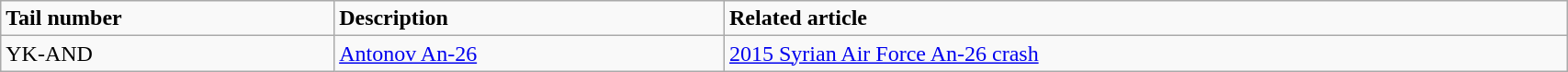<table class="wikitable" width="90%">
<tr>
<td><strong>Tail number</strong></td>
<td><strong>Description</strong></td>
<td><strong>Related article</strong></td>
</tr>
<tr>
<td>YK-AND</td>
<td><a href='#'>Antonov An-26</a></td>
<td><a href='#'>2015 Syrian Air Force An-26 crash</a></td>
</tr>
</table>
